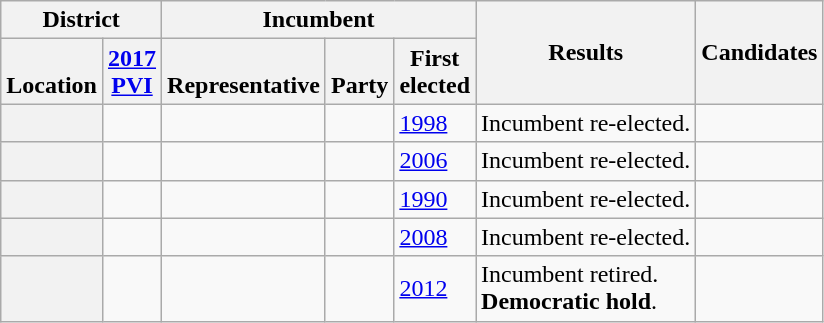<table class="wikitable sortable">
<tr>
<th colspan=2>District</th>
<th colspan=3>Incumbent</th>
<th rowspan=2>Results</th>
<th rowspan=2>Candidates</th>
</tr>
<tr valign=bottom>
<th>Location</th>
<th><a href='#'>2017<br>PVI</a></th>
<th>Representative</th>
<th>Party</th>
<th>First<br>elected</th>
</tr>
<tr>
<th></th>
<td></td>
<td></td>
<td></td>
<td><a href='#'>1998</a></td>
<td>Incumbent re-elected.</td>
<td nowrap></td>
</tr>
<tr>
<th></th>
<td></td>
<td></td>
<td></td>
<td><a href='#'>2006</a></td>
<td>Incumbent re-elected.</td>
<td nowrap></td>
</tr>
<tr>
<th></th>
<td></td>
<td></td>
<td></td>
<td><a href='#'>1990</a></td>
<td>Incumbent re-elected.</td>
<td nowrap></td>
</tr>
<tr>
<th></th>
<td></td>
<td></td>
<td></td>
<td><a href='#'>2008</a></td>
<td>Incumbent re-elected.</td>
<td nowrap></td>
</tr>
<tr>
<th></th>
<td></td>
<td></td>
<td></td>
<td><a href='#'>2012</a></td>
<td>Incumbent retired.<br><strong>Democratic hold</strong>.</td>
<td nowrap></td>
</tr>
</table>
